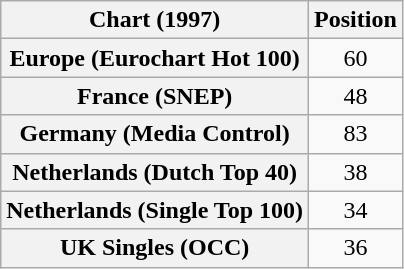<table class="wikitable sortable plainrowheaders" style="text-align:center">
<tr>
<th scope="col">Chart (1997)</th>
<th scope="col">Position</th>
</tr>
<tr>
<th scope="row">Europe (Eurochart Hot 100)</th>
<td>60</td>
</tr>
<tr>
<th scope="row">France (SNEP)</th>
<td>48</td>
</tr>
<tr>
<th scope="row">Germany (Media Control)</th>
<td>83</td>
</tr>
<tr>
<th scope="row">Netherlands (Dutch Top 40)</th>
<td>38</td>
</tr>
<tr>
<th scope="row">Netherlands (Single Top 100)</th>
<td>34</td>
</tr>
<tr>
<th scope="row">UK Singles (OCC)</th>
<td>36</td>
</tr>
</table>
